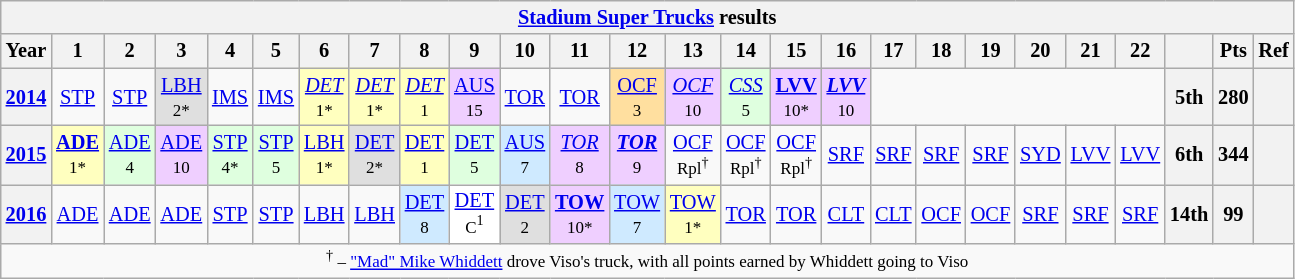<table class="wikitable" style="text-align:center; font-size:85%">
<tr>
<th colspan=45><a href='#'>Stadium Super Trucks</a> results</th>
</tr>
<tr>
<th>Year</th>
<th>1</th>
<th>2</th>
<th>3</th>
<th>4</th>
<th>5</th>
<th>6</th>
<th>7</th>
<th>8</th>
<th>9</th>
<th>10</th>
<th>11</th>
<th>12</th>
<th>13</th>
<th>14</th>
<th>15</th>
<th>16</th>
<th>17</th>
<th>18</th>
<th>19</th>
<th>20</th>
<th>21</th>
<th>22</th>
<th></th>
<th>Pts</th>
<th>Ref</th>
</tr>
<tr>
<th><a href='#'>2014</a></th>
<td><a href='#'>STP</a></td>
<td><a href='#'>STP</a></td>
<td style="background:#DFDFDF;"><a href='#'>LBH</a><br><small>2*</small></td>
<td><a href='#'>IMS</a></td>
<td><a href='#'>IMS</a></td>
<td style="background:#FFFFBF;"><em><a href='#'>DET</a></em><br><small>1*</small></td>
<td style="background:#FFFFBF;"><em><a href='#'>DET</a></em><br><small>1*</small></td>
<td style="background:#FFFFBF;"><em><a href='#'>DET</a></em><br><small>1</small></td>
<td style="background:#EFCFFF;"><a href='#'>AUS</a><br><small>15</small></td>
<td><a href='#'>TOR</a></td>
<td><a href='#'>TOR</a></td>
<td style="background:#FFDF9F;"><a href='#'>OCF</a><br><small>3</small></td>
<td style="background:#EFCFFF;"><em><a href='#'>OCF</a></em><br><small>10</small></td>
<td style="background:#DFFFDF;"><em><a href='#'>CSS</a></em><br><small>5</small></td>
<td style="background:#EFCFFF;"><strong><a href='#'>LVV</a></strong><br><small>10*</small></td>
<td style="background:#EFCFFF;"><strong><em><a href='#'>LVV</a></em></strong><br><small>10</small></td>
<td colspan=6></td>
<th>5th</th>
<th>280</th>
<th></th>
</tr>
<tr>
<th><a href='#'>2015</a></th>
<td style="background:#FFFFBF;"><strong><a href='#'>ADE</a></strong><br><small>1*</small></td>
<td style="background:#DFFFDF;"><a href='#'>ADE</a><br><small>4</small></td>
<td style="background:#EFCFFF;"><a href='#'>ADE</a><br><small>10</small></td>
<td style="background:#DFFFDF;"><a href='#'>STP</a><br><small>4*</small></td>
<td style="background:#DFFFDF;"><a href='#'>STP</a><br><small>5</small></td>
<td style="background:#FFFFBF;"><a href='#'>LBH</a><br><small>1*</small></td>
<td style="background:#DFDFDF;"><a href='#'>DET</a><br><small>2*</small></td>
<td style="background:#FFFFBF;"><a href='#'>DET</a><br><small>1</small></td>
<td style="background:#DFFFDF;"><a href='#'>DET</a><br><small>5</small></td>
<td style="background:#CFEAFF;"><a href='#'>AUS</a><br><small>7</small></td>
<td style="background:#EFCFFF;"><em><a href='#'>TOR</a></em><br><small>8</small></td>
<td style="background:#EFCFFF;"><strong><em><a href='#'>TOR</a></em></strong><br><small>9</small></td>
<td><a href='#'>OCF</a><br><small>Rpl<sup>†</sup></small></td>
<td><a href='#'>OCF</a><br><small>Rpl<sup>†</sup></small></td>
<td><a href='#'>OCF</a><br><small>Rpl<sup>†</sup></small></td>
<td><a href='#'>SRF</a></td>
<td><a href='#'>SRF</a></td>
<td><a href='#'>SRF</a></td>
<td><a href='#'>SRF</a></td>
<td><a href='#'>SYD</a></td>
<td><a href='#'>LVV</a></td>
<td><a href='#'>LVV</a></td>
<th>6th</th>
<th>344</th>
<th></th>
</tr>
<tr>
<th><a href='#'>2016</a></th>
<td><a href='#'>ADE</a></td>
<td><a href='#'>ADE</a></td>
<td><a href='#'>ADE</a></td>
<td><a href='#'>STP</a></td>
<td><a href='#'>STP</a></td>
<td><a href='#'>LBH</a></td>
<td><a href='#'>LBH</a></td>
<td style="background:#CFEAFF;"><a href='#'>DET</a><br><small>8</small></td>
<td style="background:#FFFFFF;"><a href='#'>DET</a><br><small>C<sup>1</sup></small></td>
<td style="background:#DFDFDF;"><a href='#'>DET</a><br><small>2</small></td>
<td style="background:#EFCFFF;"><strong><a href='#'>TOW</a></strong><br><small>10*</small></td>
<td style="background:#CFEAFF;"><a href='#'>TOW</a><br><small>7</small></td>
<td style="background:#FFFFBF;"><a href='#'>TOW</a><br><small>1*</small></td>
<td><a href='#'>TOR</a></td>
<td><a href='#'>TOR</a></td>
<td><a href='#'>CLT</a></td>
<td><a href='#'>CLT</a></td>
<td><a href='#'>OCF</a></td>
<td><a href='#'>OCF</a></td>
<td><a href='#'>SRF</a></td>
<td><a href='#'>SRF</a></td>
<td><a href='#'>SRF</a></td>
<th>14th</th>
<th>99</th>
<th></th>
</tr>
<tr>
<td colspan=45><small><sup>†</sup> – <a href='#'>"Mad" Mike Whiddett</a> drove Viso's truck, with all points earned by Whiddett going to Viso</small></td>
</tr>
</table>
